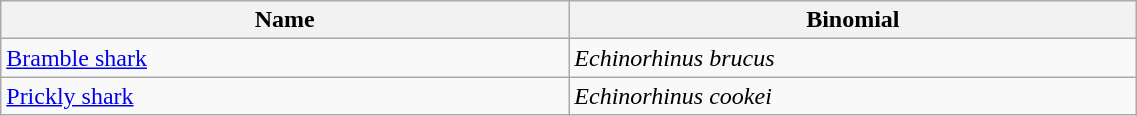<table width=60% class="wikitable">
<tr>
<th width=20%>Name</th>
<th width=20%>Binomial</th>
</tr>
<tr>
<td><a href='#'>Bramble shark</a><br></td>
<td><em>Echinorhinus brucus</em></td>
</tr>
<tr>
<td><a href='#'>Prickly shark</a><br></td>
<td><em>Echinorhinus cookei</em></td>
</tr>
</table>
